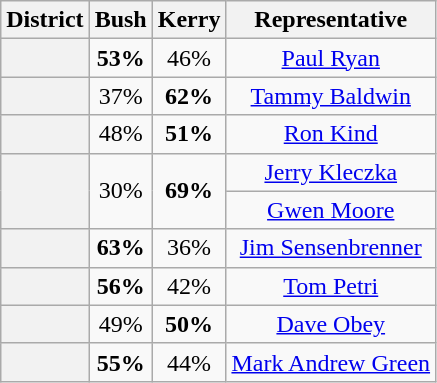<table class=wikitable>
<tr>
<th>District</th>
<th>Bush</th>
<th>Kerry</th>
<th>Representative</th>
</tr>
<tr align=center>
<th></th>
<td><strong>53%</strong></td>
<td>46%</td>
<td><a href='#'>Paul Ryan</a></td>
</tr>
<tr align=center>
<th></th>
<td>37%</td>
<td><strong>62%</strong></td>
<td><a href='#'>Tammy Baldwin</a></td>
</tr>
<tr align=center>
<th></th>
<td>48%</td>
<td><strong>51%</strong></td>
<td><a href='#'>Ron Kind</a></td>
</tr>
<tr align=center>
<th rowspan=2 ></th>
<td rowspan=2>30%</td>
<td rowspan=2><strong>69%</strong></td>
<td><a href='#'>Jerry Kleczka</a></td>
</tr>
<tr align=center>
<td><a href='#'>Gwen Moore</a></td>
</tr>
<tr align=center>
<th></th>
<td><strong>63%</strong></td>
<td>36%</td>
<td><a href='#'>Jim Sensenbrenner</a></td>
</tr>
<tr align=center>
<th></th>
<td><strong>56%</strong></td>
<td>42%</td>
<td><a href='#'>Tom Petri</a></td>
</tr>
<tr align=center>
<th></th>
<td>49%</td>
<td><strong>50%</strong></td>
<td><a href='#'>Dave Obey</a></td>
</tr>
<tr align=center>
<th></th>
<td><strong>55%</strong></td>
<td>44%</td>
<td><a href='#'>Mark Andrew Green</a></td>
</tr>
</table>
